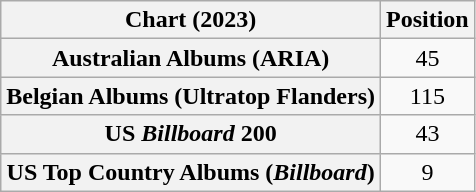<table class="wikitable sortable plainrowheaders" style="text-align:center;">
<tr>
<th>Chart (2023)</th>
<th>Position</th>
</tr>
<tr>
<th scope="row">Australian Albums (ARIA)</th>
<td>45</td>
</tr>
<tr>
<th scope="row">Belgian Albums (Ultratop Flanders)</th>
<td>115</td>
</tr>
<tr>
<th scope="row">US <em>Billboard</em> 200</th>
<td>43</td>
</tr>
<tr>
<th scope="row">US Top Country Albums (<em>Billboard</em>)</th>
<td>9</td>
</tr>
</table>
